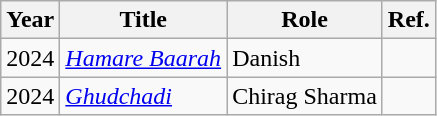<table class="wikitable sortable plainrowheaders">
<tr style="text-align:center;">
<th scope="col">Year</th>
<th scope="col">Title</th>
<th scope="col">Role</th>
<th class="unsortable" scope="col">Ref.</th>
</tr>
<tr>
<td>2024</td>
<td><em><a href='#'>Hamare Baarah</a></em></td>
<td>Danish</td>
<td></td>
</tr>
<tr>
<td>2024</td>
<td><em><a href='#'>Ghudchadi</a></em></td>
<td>Chirag Sharma</td>
<td></td>
</tr>
</table>
